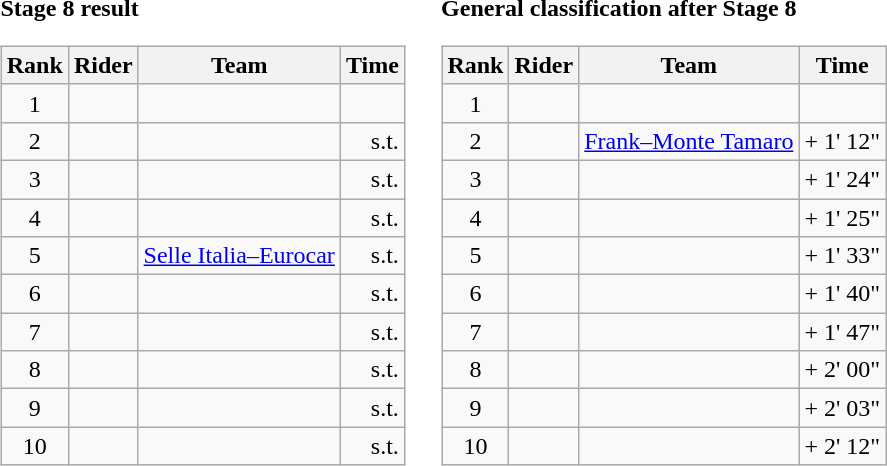<table>
<tr>
<td><strong>Stage 8 result</strong><br><table class="wikitable">
<tr>
<th scope="col">Rank</th>
<th scope="col">Rider</th>
<th scope="col">Team</th>
<th scope="col">Time</th>
</tr>
<tr>
<td style="text-align:center;">1</td>
<td></td>
<td></td>
<td style="text-align:right;"></td>
</tr>
<tr>
<td style="text-align:center;">2</td>
<td></td>
<td></td>
<td style="text-align:right;">s.t.</td>
</tr>
<tr>
<td style="text-align:center;">3</td>
<td></td>
<td></td>
<td style="text-align:right;">s.t.</td>
</tr>
<tr>
<td style="text-align:center;">4</td>
<td></td>
<td></td>
<td style="text-align:right;">s.t.</td>
</tr>
<tr>
<td style="text-align:center;">5</td>
<td></td>
<td><a href='#'>Selle Italia–Eurocar</a></td>
<td style="text-align:right;">s.t.</td>
</tr>
<tr>
<td style="text-align:center;">6</td>
<td></td>
<td></td>
<td style="text-align:right;">s.t.</td>
</tr>
<tr>
<td style="text-align:center;">7</td>
<td></td>
<td></td>
<td style="text-align:right;">s.t.</td>
</tr>
<tr>
<td style="text-align:center;">8</td>
<td></td>
<td></td>
<td style="text-align:right;">s.t.</td>
</tr>
<tr>
<td style="text-align:center;">9</td>
<td></td>
<td></td>
<td style="text-align:right;">s.t.</td>
</tr>
<tr>
<td style="text-align:center;">10</td>
<td></td>
<td></td>
<td style="text-align:right;">s.t.</td>
</tr>
</table>
</td>
<td></td>
<td><strong>General classification after Stage 8</strong><br><table class="wikitable">
<tr>
<th scope="col">Rank</th>
<th scope="col">Rider</th>
<th scope="col">Team</th>
<th scope="col">Time</th>
</tr>
<tr>
<td style="text-align:center;">1</td>
<td></td>
<td></td>
<td style="text-align:right;"></td>
</tr>
<tr>
<td style="text-align:center;">2</td>
<td></td>
<td><a href='#'>Frank–Monte Tamaro</a></td>
<td style="text-align:right;">+ 1' 12"</td>
</tr>
<tr>
<td style="text-align:center;">3</td>
<td></td>
<td></td>
<td style="text-align:right;">+ 1' 24"</td>
</tr>
<tr>
<td style="text-align:center;">4</td>
<td></td>
<td></td>
<td style="text-align:right;">+ 1' 25"</td>
</tr>
<tr>
<td style="text-align:center;">5</td>
<td></td>
<td></td>
<td style="text-align:right;">+ 1' 33"</td>
</tr>
<tr>
<td style="text-align:center;">6</td>
<td></td>
<td></td>
<td style="text-align:right;">+ 1' 40"</td>
</tr>
<tr>
<td style="text-align:center;">7</td>
<td></td>
<td></td>
<td style="text-align:right;">+ 1' 47"</td>
</tr>
<tr>
<td style="text-align:center;">8</td>
<td></td>
<td></td>
<td style="text-align:right;">+ 2' 00"</td>
</tr>
<tr>
<td style="text-align:center;">9</td>
<td></td>
<td></td>
<td style="text-align:right;">+ 2' 03"</td>
</tr>
<tr>
<td style="text-align:center;">10</td>
<td></td>
<td></td>
<td style="text-align:right;">+ 2' 12"</td>
</tr>
</table>
</td>
</tr>
</table>
